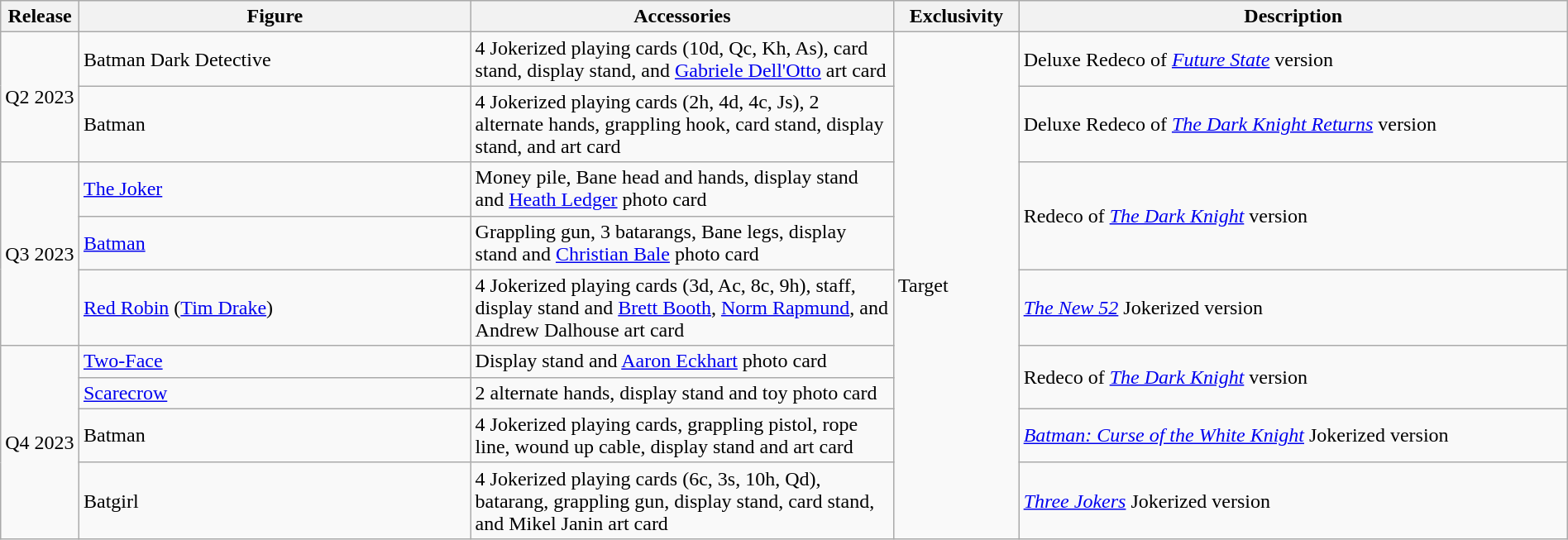<table class="wikitable" style="width:100%;">
<tr>
<th width=5%!scope="col">Release</th>
<th width=25%!scope="col">Figure</th>
<th width=27%!scope="col">Accessories</th>
<th width=8%!scope="col">Exclusivity</th>
<th width=35%!scope="col">Description</th>
</tr>
<tr>
<td rowspan=2>Q2 2023</td>
<td>Batman Dark Detective</td>
<td>4 Jokerized playing cards (10d, Qc, Kh, As), card stand, display stand, and <a href='#'>Gabriele Dell'Otto</a> art card</td>
<td rowspan=10>Target</td>
<td>Deluxe Redeco of <em><a href='#'>Future State</a></em> version</td>
</tr>
<tr>
<td>Batman</td>
<td>4 Jokerized playing cards (2h, 4d, 4c, Js), 2 alternate hands, grappling hook, card stand, display stand, and art card</td>
<td>Deluxe Redeco of <em><a href='#'>The Dark Knight Returns</a></em> version</td>
</tr>
<tr>
<td rowspan=3>Q3 2023</td>
<td><a href='#'>The Joker</a></td>
<td>Money pile, Bane head and hands, display stand and <a href='#'>Heath Ledger</a> photo card</td>
<td rowspan=2>Redeco of <em><a href='#'>The Dark Knight</a></em> version</td>
</tr>
<tr>
<td><a href='#'>Batman</a></td>
<td>Grappling gun, 3 batarangs, Bane legs, display stand and <a href='#'>Christian Bale</a> photo card</td>
</tr>
<tr>
<td><a href='#'>Red Robin</a> (<a href='#'>Tim Drake</a>)</td>
<td>4 Jokerized playing cards (3d, Ac, 8c, 9h), staff, display stand and <a href='#'>Brett Booth</a>, <a href='#'>Norm Rapmund</a>, and Andrew Dalhouse art card</td>
<td><em><a href='#'>The New 52</a></em> Jokerized version</td>
</tr>
<tr>
<td rowspan=4>Q4 2023</td>
<td><a href='#'>Two-Face</a></td>
<td>Display stand and <a href='#'>Aaron Eckhart</a> photo card</td>
<td rowspan=2>Redeco of <em><a href='#'>The Dark Knight</a></em> version</td>
</tr>
<tr>
<td><a href='#'>Scarecrow</a></td>
<td>2 alternate hands, display stand and toy photo card</td>
</tr>
<tr>
<td>Batman</td>
<td>4 Jokerized playing cards, grappling pistol, rope line, wound up cable, display stand and art card</td>
<td><em><a href='#'>Batman: Curse of the White Knight</a></em> Jokerized version</td>
</tr>
<tr>
<td>Batgirl</td>
<td>4 Jokerized playing cards (6c, 3s, 10h, Qd), batarang, grappling gun, display stand, card stand, and Mikel Janin art card</td>
<td><em><a href='#'>Three Jokers</a></em> Jokerized version</td>
</tr>
</table>
